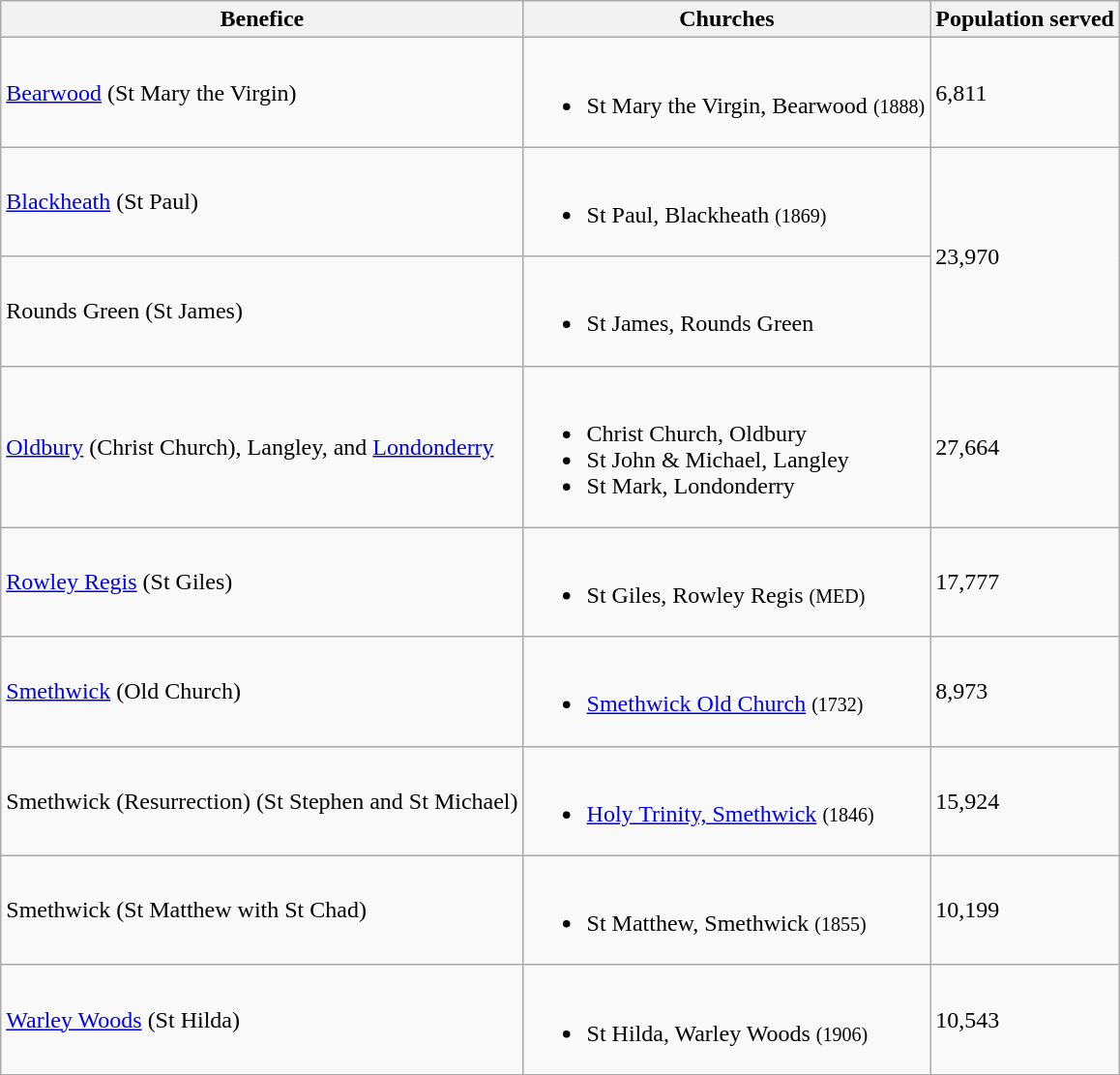<table class="wikitable">
<tr>
<th>Benefice</th>
<th>Churches</th>
<th>Population served</th>
</tr>
<tr>
<td><a href='#'>Bearwood</a> (St Mary the Virgin)</td>
<td><br><ul><li>St Mary the Virgin, Bearwood <small>(1888)</small></li></ul></td>
<td>6,811</td>
</tr>
<tr>
<td><a href='#'>Blackheath</a> (St Paul)</td>
<td><br><ul><li>St Paul, Blackheath <small>(1869)</small></li></ul></td>
<td rowspan="2">23,970</td>
</tr>
<tr>
<td>Rounds Green (St James)</td>
<td><br><ul><li>St James, Rounds Green</li></ul></td>
</tr>
<tr>
<td><a href='#'>Oldbury</a> (Christ Church), Langley, and <a href='#'>Londonderry</a></td>
<td><br><ul><li>Christ Church, Oldbury</li><li>St John & Michael, Langley</li><li>St Mark, Londonderry</li></ul></td>
<td>27,664</td>
</tr>
<tr>
<td><a href='#'>Rowley Regis</a> (St Giles)</td>
<td><br><ul><li>St Giles, Rowley Regis <small>(MED)</small></li></ul></td>
<td>17,777</td>
</tr>
<tr>
<td><a href='#'>Smethwick</a> (Old Church)</td>
<td><br><ul><li><a href='#'>Smethwick Old Church</a> <small>(1732)</small></li></ul></td>
<td>8,973</td>
</tr>
<tr>
<td>Smethwick (Resurrection) (St Stephen and St Michael)</td>
<td><br><ul><li><a href='#'>Holy Trinity, Smethwick</a> <small>(1846)</small></li></ul></td>
<td>15,924</td>
</tr>
<tr>
<td>Smethwick (St Matthew with St Chad)</td>
<td><br><ul><li>St Matthew, Smethwick <small>(1855)</small></li></ul></td>
<td>10,199</td>
</tr>
<tr>
<td><a href='#'>Warley Woods</a> (St Hilda)</td>
<td><br><ul><li>St Hilda, Warley Woods <small>(1906)</small></li></ul></td>
<td>10,543</td>
</tr>
</table>
